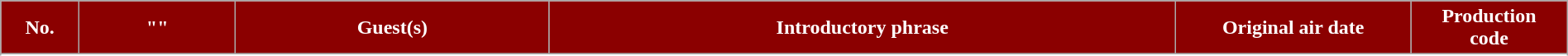<table class="wikitable plainrowheaders" style="width:100%; margin:auto;">
<tr>
<th style="background-color: #8B0000; color:#ffffff" width=5%><abbr>No.</abbr></th>
<th style="background-color: #8B0000; color:#ffffff" width=10%>"<a href='#'></a>"</th>
<th style="background-color: #8B0000; color:#ffffff" width=20%>Guest(s)</th>
<th style="background-color: #8B0000; color:#ffffff" width=40%>Introductory phrase</th>
<th style="background-color: #8B0000; color:#ffffff" width=15%>Original air date</th>
<th style="background-color: #8B0000; color:#ffffff" width=10%>Production <br> code</th>
</tr>
<tr>
</tr>
<tr>
</tr>
<tr>
</tr>
<tr>
</tr>
<tr>
</tr>
<tr>
</tr>
<tr>
</tr>
<tr>
</tr>
<tr>
</tr>
<tr>
</tr>
<tr>
</tr>
<tr>
</tr>
<tr>
</tr>
<tr>
</tr>
<tr>
</tr>
</table>
